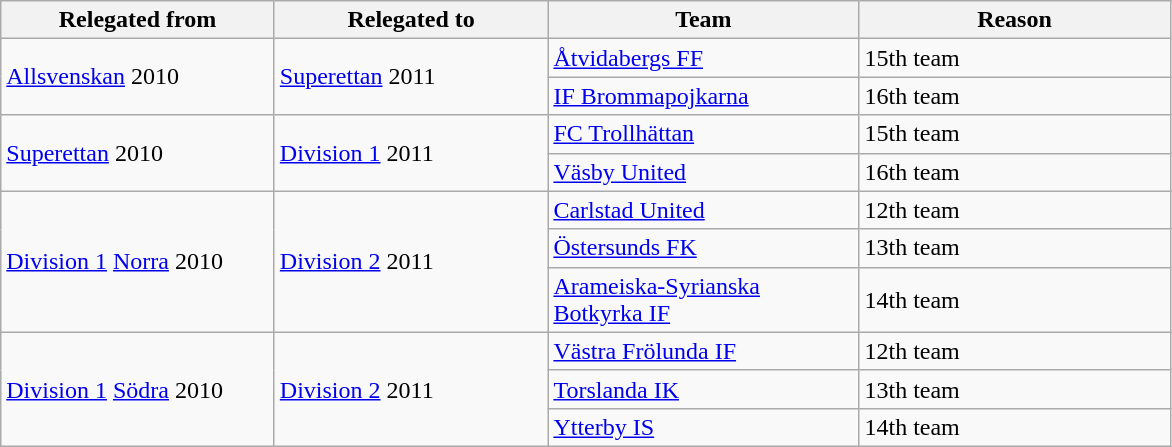<table class="wikitable" style="text-align: left;">
<tr>
<th style="width: 175px;">Relegated from</th>
<th style="width: 175px;">Relegated to</th>
<th style="width: 200px;">Team</th>
<th style="width: 200px;">Reason</th>
</tr>
<tr>
<td rowspan="2"><a href='#'>Allsvenskan</a> 2010</td>
<td rowspan="2"><a href='#'>Superettan</a> 2011</td>
<td><a href='#'>Åtvidabergs FF</a></td>
<td>15th team</td>
</tr>
<tr>
<td><a href='#'>IF Brommapojkarna</a></td>
<td>16th team</td>
</tr>
<tr>
<td rowspan="2"><a href='#'>Superettan</a> 2010</td>
<td rowspan="2"><a href='#'>Division 1</a> 2011</td>
<td><a href='#'>FC Trollhättan</a></td>
<td>15th team</td>
</tr>
<tr>
<td><a href='#'>Väsby United</a></td>
<td>16th team</td>
</tr>
<tr>
<td rowspan="3"><a href='#'>Division 1</a> <a href='#'>Norra</a> 2010</td>
<td rowspan="3"><a href='#'>Division 2</a> 2011</td>
<td><a href='#'>Carlstad United</a></td>
<td>12th team</td>
</tr>
<tr>
<td><a href='#'>Östersunds FK</a></td>
<td>13th team</td>
</tr>
<tr>
<td><a href='#'>Arameiska-Syrianska Botkyrka IF</a></td>
<td>14th team</td>
</tr>
<tr>
<td rowspan="3"><a href='#'>Division 1</a> <a href='#'>Södra</a> 2010</td>
<td rowspan="3"><a href='#'>Division 2</a> 2011</td>
<td><a href='#'>Västra Frölunda IF</a></td>
<td>12th team</td>
</tr>
<tr>
<td><a href='#'>Torslanda IK</a></td>
<td>13th team</td>
</tr>
<tr>
<td><a href='#'>Ytterby IS</a></td>
<td>14th team</td>
</tr>
</table>
